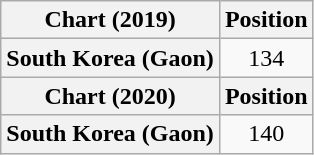<table class="wikitable plainrowheaders" style="text-align:center">
<tr>
<th scope="col">Chart (2019)</th>
<th scope="col">Position</th>
</tr>
<tr>
<th scope="row">South Korea (Gaon)</th>
<td>134</td>
</tr>
<tr>
<th scope="col">Chart (2020)</th>
<th scope="col">Position</th>
</tr>
<tr>
<th scope="row">South Korea (Gaon)</th>
<td>140</td>
</tr>
</table>
